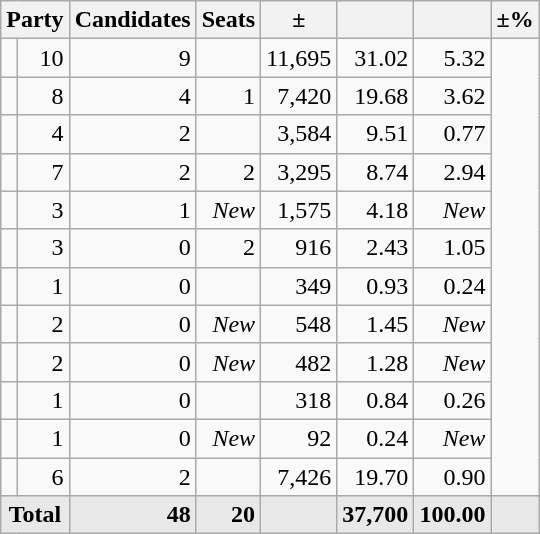<table class="wikitable sortable" border="1">
<tr>
<th colspan=2 align=center>Party</th>
<th>Candidates</th>
<th>Seats</th>
<th>±</th>
<th></th>
<th></th>
<th>±%</th>
</tr>
<tr>
<td></td>
<td align=right>10</td>
<td align=right>9</td>
<td align=right></td>
<td align=right>11,695</td>
<td align=right>31.02</td>
<td align=right> 5.32</td>
</tr>
<tr>
<td></td>
<td align=right>8</td>
<td align=right>4</td>
<td align=right> 1</td>
<td align=right>7,420</td>
<td align=right>19.68</td>
<td align=right> 3.62</td>
</tr>
<tr>
<td></td>
<td align=right>4</td>
<td align=right>2</td>
<td align=right></td>
<td align=right>3,584</td>
<td align=right>9.51</td>
<td align=right> 0.77</td>
</tr>
<tr>
<td></td>
<td align=right>7</td>
<td align=right>2</td>
<td align=right> 2</td>
<td align=right>3,295</td>
<td align=right>8.74</td>
<td align=right> 2.94</td>
</tr>
<tr>
<td></td>
<td align=right>3</td>
<td align=right>1</td>
<td align=right><em>New</em></td>
<td align=right>1,575</td>
<td align=right>4.18</td>
<td align=right><em>New</em></td>
</tr>
<tr>
<td></td>
<td align=right>3</td>
<td align=right>0</td>
<td align=right> 2</td>
<td align=right>916</td>
<td align=right>2.43</td>
<td align=right> 1.05</td>
</tr>
<tr>
<td></td>
<td align=right>1</td>
<td align=right>0</td>
<td align=right></td>
<td align=right>349</td>
<td align=right>0.93</td>
<td align=right> 0.24</td>
</tr>
<tr>
<td></td>
<td align=right>2</td>
<td align=right>0</td>
<td align=right><em>New</em></td>
<td align=right>548</td>
<td align=right>1.45</td>
<td align=right><em>New</em></td>
</tr>
<tr>
<td></td>
<td align=right>2</td>
<td align=right>0</td>
<td align=right><em>New</em></td>
<td align=right>482</td>
<td align=right>1.28</td>
<td align=right><em>New</em></td>
</tr>
<tr>
<td></td>
<td align=right>1</td>
<td align=right>0</td>
<td align=right></td>
<td align=right>318</td>
<td align=right>0.84</td>
<td align=right> 0.26</td>
</tr>
<tr>
<td></td>
<td align=right>1</td>
<td align=right>0</td>
<td align=right><em>New</em></td>
<td align=right>92</td>
<td align=right>0.24</td>
<td align=right><em>New</em></td>
</tr>
<tr>
<td></td>
<td align=right>6</td>
<td align=right>2</td>
<td align=right></td>
<td align=right>7,426</td>
<td align=right>19.70</td>
<td align=right> 0.90</td>
</tr>
<tr style="font-weight:bold; background:rgb(232,232,232);">
<td colspan=2 align=center>Total</td>
<td align=right>48</td>
<td align=right>20</td>
<td align=center></td>
<td align=right>37,700</td>
<td align=center>100.00</td>
<td align=center></td>
</tr>
</table>
